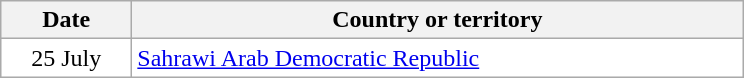<table class="wikitable sortable">
<tr>
<th style="width:5em;">Date</th>
<th style="width:25em;">Country or territory</th>
</tr>
<tr style="background:#fff;">
<td style="text-align:center;">25 July</td>
<td> <a href='#'>Sahrawi Arab Democratic Republic</a></td>
</tr>
</table>
